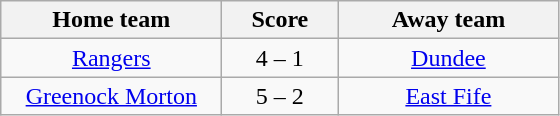<table class="wikitable" style="text-align: center">
<tr>
<th width=140>Home team</th>
<th width=70>Score</th>
<th width=140>Away team</th>
</tr>
<tr>
<td><a href='#'>Rangers</a></td>
<td>4 – 1</td>
<td><a href='#'>Dundee</a></td>
</tr>
<tr>
<td><a href='#'>Greenock Morton</a></td>
<td>5 – 2</td>
<td><a href='#'>East Fife</a></td>
</tr>
</table>
